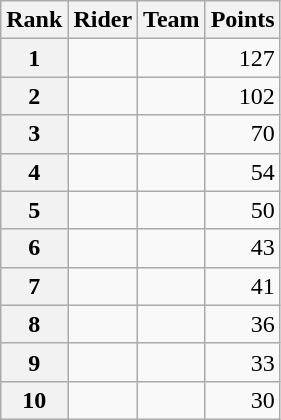<table class="wikitable">
<tr>
<th scope="col">Rank</th>
<th scope="col">Rider</th>
<th scope="col">Team</th>
<th scope="col">Points</th>
</tr>
<tr>
<th scope="row">1</th>
<td> </td>
<td></td>
<td style="text-align:right;">127</td>
</tr>
<tr>
<th scope="row">2</th>
<td> </td>
<td></td>
<td style="text-align:right;">102</td>
</tr>
<tr>
<th scope="row">3</th>
<td></td>
<td></td>
<td style="text-align:right;">70</td>
</tr>
<tr>
<th scope="row">4</th>
<td></td>
<td></td>
<td style="text-align:right;">54</td>
</tr>
<tr>
<th scope="row">5</th>
<td> </td>
<td></td>
<td style="text-align:right;">50</td>
</tr>
<tr>
<th scope="row">6</th>
<td></td>
<td></td>
<td style="text-align:right;">43</td>
</tr>
<tr>
<th scope="row">7</th>
<td></td>
<td></td>
<td style="text-align:right;">41</td>
</tr>
<tr>
<th scope="row">8</th>
<td></td>
<td></td>
<td style="text-align:right;">36</td>
</tr>
<tr>
<th scope="row">9</th>
<td></td>
<td></td>
<td style="text-align:right;">33</td>
</tr>
<tr>
<th scope="row">10</th>
<td></td>
<td></td>
<td style="text-align:right;">30</td>
</tr>
</table>
